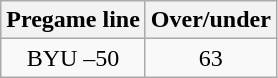<table class="wikitable">
<tr align="center">
<th style=>Pregame line</th>
<th style=>Over/under</th>
</tr>
<tr align="center">
<td>BYU –50</td>
<td>63</td>
</tr>
</table>
